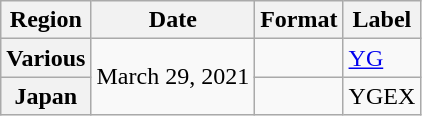<table class="wikitable plainrowheaders">
<tr>
<th>Region</th>
<th>Date</th>
<th>Format</th>
<th>Label</th>
</tr>
<tr>
<th scope="row">Various</th>
<td rowspan="2">March 29, 2021</td>
<td></td>
<td><a href='#'>YG</a></td>
</tr>
<tr>
<th scope="row">Japan</th>
<td></td>
<td>YGEX</td>
</tr>
</table>
